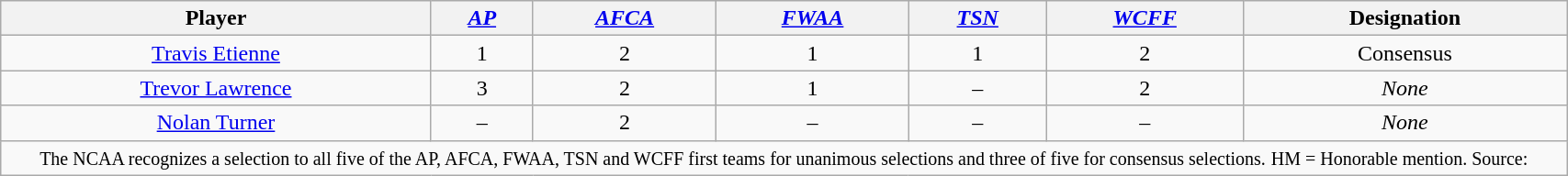<table class="wikitable" style="width: 90%;text-align: center;">
<tr>
<th style=>Player</th>
<th style=><a href='#'><span><em>AP</em></span></a></th>
<th style=><a href='#'><span><em>AFCA</em></span></a></th>
<th style=><a href='#'><span><em>FWAA</em></span></a></th>
<th style=><a href='#'><span><em>TSN</em></span></a></th>
<th style=><a href='#'><span><em>WCFF</em></span></a></th>
<th style=>Designation</th>
</tr>
<tr align="center">
<td><a href='#'>Travis Etienne</a></td>
<td>1</td>
<td>2</td>
<td>1</td>
<td>1</td>
<td>2</td>
<td>Consensus</td>
</tr>
<tr align="center">
<td><a href='#'>Trevor Lawrence</a></td>
<td>3</td>
<td>2</td>
<td>1</td>
<td>–</td>
<td>2</td>
<td><em>None</em></td>
</tr>
<tr align="center">
<td><a href='#'>Nolan Turner</a></td>
<td>–</td>
<td>2</td>
<td>–</td>
<td>–</td>
<td>–</td>
<td><em>None</em></td>
</tr>
<tr align="center">
<td colspan=7><small>The NCAA recognizes a selection to all five of the AP, AFCA, FWAA, TSN and WCFF first teams for unanimous selections and three of five for consensus selections.</small> <small>HM = Honorable mention. Source: </small></td>
</tr>
</table>
